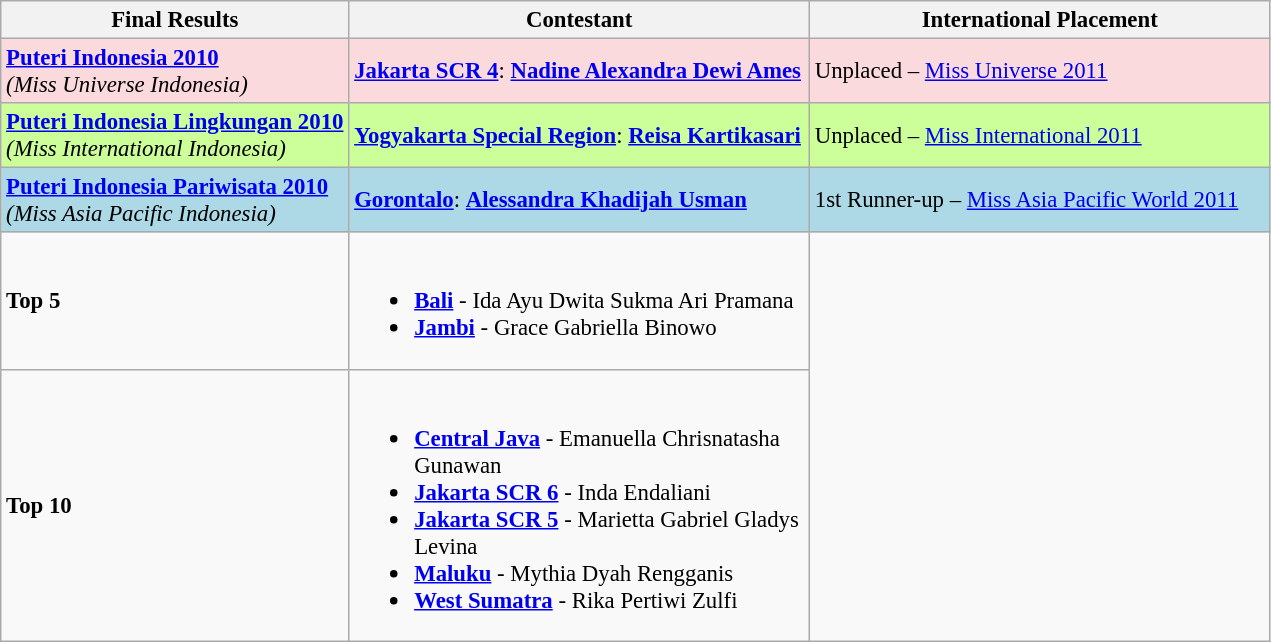<table class="wikitable sortable" style="font-size:95%;">
<tr>
<th width="225">Final Results</th>
<th width="300">Contestant</th>
<th width="300">International Placement</th>
</tr>
<tr>
<td style="background:#fadadd;"><strong><a href='#'>Puteri Indonesia 2010</a></strong><br><em>(Miss Universe Indonesia)</em></td>
<td style="background:#fadadd;"> <strong><a href='#'>Jakarta SCR 4</a></strong>: <strong><a href='#'>Nadine Alexandra Dewi Ames</a></strong></td>
<td style="background:#fadadd;">Unplaced – <a href='#'>Miss Universe 2011</a></td>
</tr>
<tr>
<td style="background:#ccff99;"><strong><a href='#'>Puteri Indonesia Lingkungan 2010</a></strong><br><em>(Miss International Indonesia)</em></td>
<td style="background:#ccff99;"> <strong><a href='#'>Yogyakarta Special Region</a></strong>: <strong><a href='#'>Reisa Kartikasari</a></strong></td>
<td style="background:#ccff99;">Unplaced – <a href='#'>Miss International 2011</a></td>
</tr>
<tr>
<td style="background:#ADD8E6;"><strong><a href='#'>Puteri Indonesia Pariwisata 2010</a></strong><br><em>(Miss Asia Pacific Indonesia)</em></td>
<td style="background:#ADD8E6;"> <strong><a href='#'>Gorontalo</a></strong>: <strong><a href='#'>Alessandra Khadijah Usman</a></strong></td>
<td style="background:#ADD8E6;">1st Runner-up – <a href='#'>Miss Asia Pacific World 2011</a></td>
</tr>
<tr>
<td><strong>Top 5</strong></td>
<td><br><ul><li> <strong><a href='#'>Bali</a></strong> - Ida Ayu Dwita Sukma Ari Pramana</li><li> <strong><a href='#'>Jambi</a></strong> - Grace Gabriella Binowo</li></ul></td>
</tr>
<tr>
<td><strong>Top 10</strong></td>
<td><br><ul><li> <strong><a href='#'>Central Java</a></strong> - Emanuella Chrisnatasha Gunawan</li><li> <strong><a href='#'>Jakarta SCR 6</a></strong> - Inda Endaliani</li><li> <strong><a href='#'>Jakarta SCR 5</a></strong> - Marietta Gabriel Gladys Levina</li><li> <strong><a href='#'>Maluku</a></strong> - Mythia Dyah Rengganis</li><li> <strong><a href='#'>West Sumatra</a></strong> - Rika Pertiwi Zulfi</li></ul></td>
</tr>
</table>
